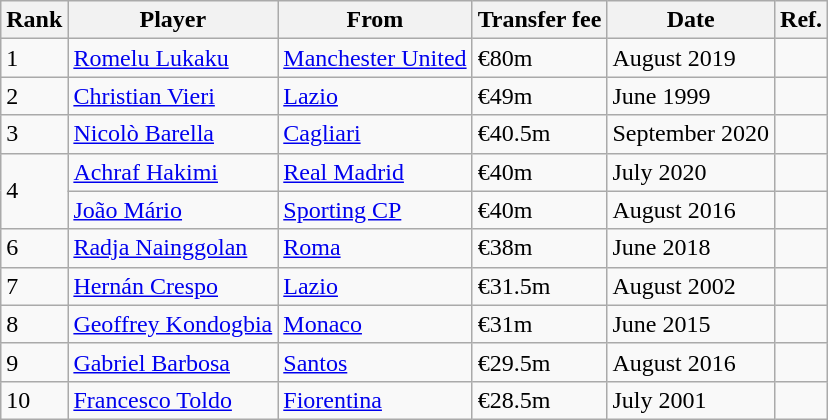<table class="wikitable">
<tr>
<th>Rank</th>
<th>Player</th>
<th>From</th>
<th>Transfer fee</th>
<th>Date</th>
<th>Ref.</th>
</tr>
<tr>
<td>1</td>
<td> <a href='#'>Romelu Lukaku</a></td>
<td> <a href='#'>Manchester United</a></td>
<td>€80m</td>
<td>August 2019</td>
<td></td>
</tr>
<tr>
<td>2</td>
<td> <a href='#'>Christian Vieri</a></td>
<td> <a href='#'>Lazio</a></td>
<td>€49m</td>
<td>June 1999</td>
<td></td>
</tr>
<tr>
<td>3</td>
<td> <a href='#'>Nicolò Barella</a></td>
<td> <a href='#'>Cagliari</a></td>
<td>€40.5m</td>
<td>September 2020</td>
<td></td>
</tr>
<tr>
<td rowspan=2>4</td>
<td> <a href='#'>Achraf Hakimi</a></td>
<td> <a href='#'>Real Madrid</a></td>
<td>€40m</td>
<td>July 2020</td>
<td></td>
</tr>
<tr>
<td> <a href='#'>João Mário</a></td>
<td> <a href='#'>Sporting CP</a></td>
<td>€40m</td>
<td>August 2016</td>
<td></td>
</tr>
<tr>
<td>6</td>
<td> <a href='#'>Radja Nainggolan</a></td>
<td> <a href='#'>Roma</a></td>
<td>€38m</td>
<td>June 2018</td>
<td></td>
</tr>
<tr>
<td>7</td>
<td> <a href='#'>Hernán Crespo</a></td>
<td> <a href='#'>Lazio</a></td>
<td>€31.5m</td>
<td>August 2002</td>
<td></td>
</tr>
<tr>
<td>8</td>
<td> <a href='#'>Geoffrey Kondogbia</a></td>
<td> <a href='#'>Monaco</a></td>
<td>€31m</td>
<td>June 2015</td>
<td></td>
</tr>
<tr>
<td>9</td>
<td> <a href='#'>Gabriel Barbosa</a></td>
<td> <a href='#'>Santos</a></td>
<td>€29.5m</td>
<td>August 2016</td>
<td></td>
</tr>
<tr>
<td>10</td>
<td> <a href='#'>Francesco Toldo</a></td>
<td> <a href='#'>Fiorentina</a></td>
<td>€28.5m</td>
<td>July 2001</td>
<td></td>
</tr>
</table>
